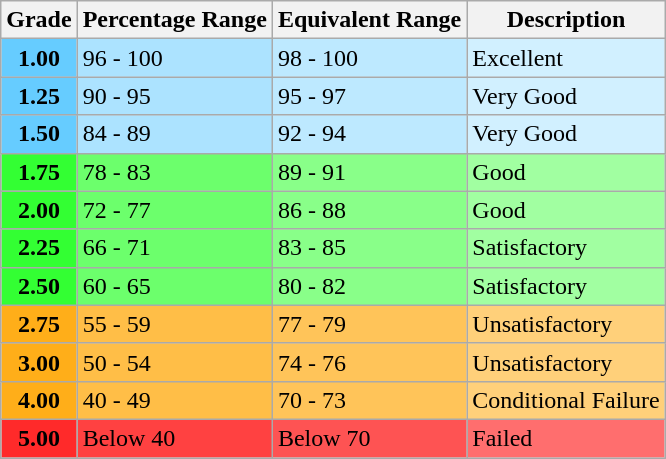<table class="wikitable">
<tr>
<th>Grade</th>
<th>Percentage Range</th>
<th>Equivalent Range</th>
<th>Description</th>
</tr>
<tr>
<th style="background:#6cf;">1.00</th>
<td style="background:#ACE3FF">96 - 100</td>
<td style="background:#BDE9FF">98 - 100</td>
<td style="background:#D1F0FF">Excellent</td>
</tr>
<tr>
<th style="background:#6cf;">1.25</th>
<td style="background:#ACE3FF">90 - 95</td>
<td style="background:#BDE9FF">95 - 97</td>
<td style="background:#D1F0FF">Very Good</td>
</tr>
<tr>
<th style="background:#6cf;">1.50</th>
<td style="background:#ACE3FF">84 - 89</td>
<td style="background:#BDE9FF">92 - 94</td>
<td style="background:#D1F0FF">Very Good</td>
</tr>
<tr>
<th style="background:#3f3;">1.75</th>
<td style="background:#6CFF6C">78 - 83</td>
<td style="background:#89FF89">89 - 91</td>
<td style="background:#A1FFA1">Good</td>
</tr>
<tr>
<th style="background:#3f3;">2.00</th>
<td style="background:#6CFF6C">72 - 77</td>
<td style="background:#89FF89">86 - 88</td>
<td style="background:#A1FFA1">Good</td>
</tr>
<tr>
<th style="background:#3f3;">2.25</th>
<td style="background:#6CFF6C">66 - 71</td>
<td style="background:#89FF89">83 - 85</td>
<td style="background:#A1FFA1">Satisfactory</td>
</tr>
<tr>
<th style="background:#3f3;">2.50</th>
<td style="background:#6CFF6C">60 - 65</td>
<td style="background:#89FF89">80 - 82</td>
<td style="background:#A1FFA1">Satisfactory</td>
</tr>
<tr>
<th style="background:#FFAE19">2.75</th>
<td style="background:#FFBE47">55 - 59</td>
<td style="background:#FFC459">77 - 79</td>
<td style="background:#FFD07A">Unsatisfactory</td>
</tr>
<tr>
<th style="background:#FFAE19">3.00</th>
<td style="background:#FFBE47">50 - 54</td>
<td style="background:#FFC459">74 - 76</td>
<td style="background:#FFD07A">Unsatisfactory</td>
</tr>
<tr>
<th style="background:#FFAE19">4.00</th>
<td style="background:#FFBE47">40 - 49</td>
<td style="background:#FFC459">70 - 73</td>
<td style="background:#FFD07A">Conditional Failure</td>
</tr>
<tr>
<th style="background:#FF2A2A">5.00</th>
<td style="background:#FF4141">Below 40</td>
<td style="background:#FE5353">Below 70</td>
<td style="background:#FF6E6E">Failed</td>
</tr>
</table>
